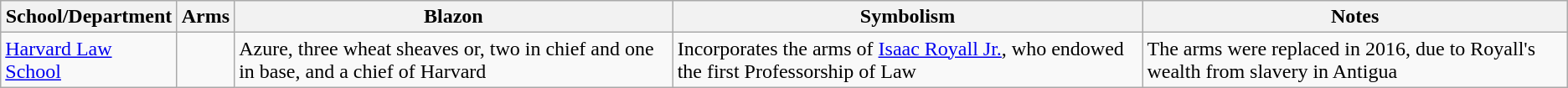<table class="wikitable">
<tr>
<th>School/Department</th>
<th>Arms</th>
<th>Blazon</th>
<th>Symbolism</th>
<th>Notes</th>
</tr>
<tr>
<td><a href='#'>Harvard Law School</a></td>
<td></td>
<td>Azure, three wheat sheaves or, two in chief and one in base, and a chief of Harvard</td>
<td>Incorporates the arms of <a href='#'>Isaac Royall Jr.</a>, who endowed the first Professorship of Law</td>
<td>The arms were replaced in 2016, due to Royall's wealth from slavery in Antigua</td>
</tr>
</table>
